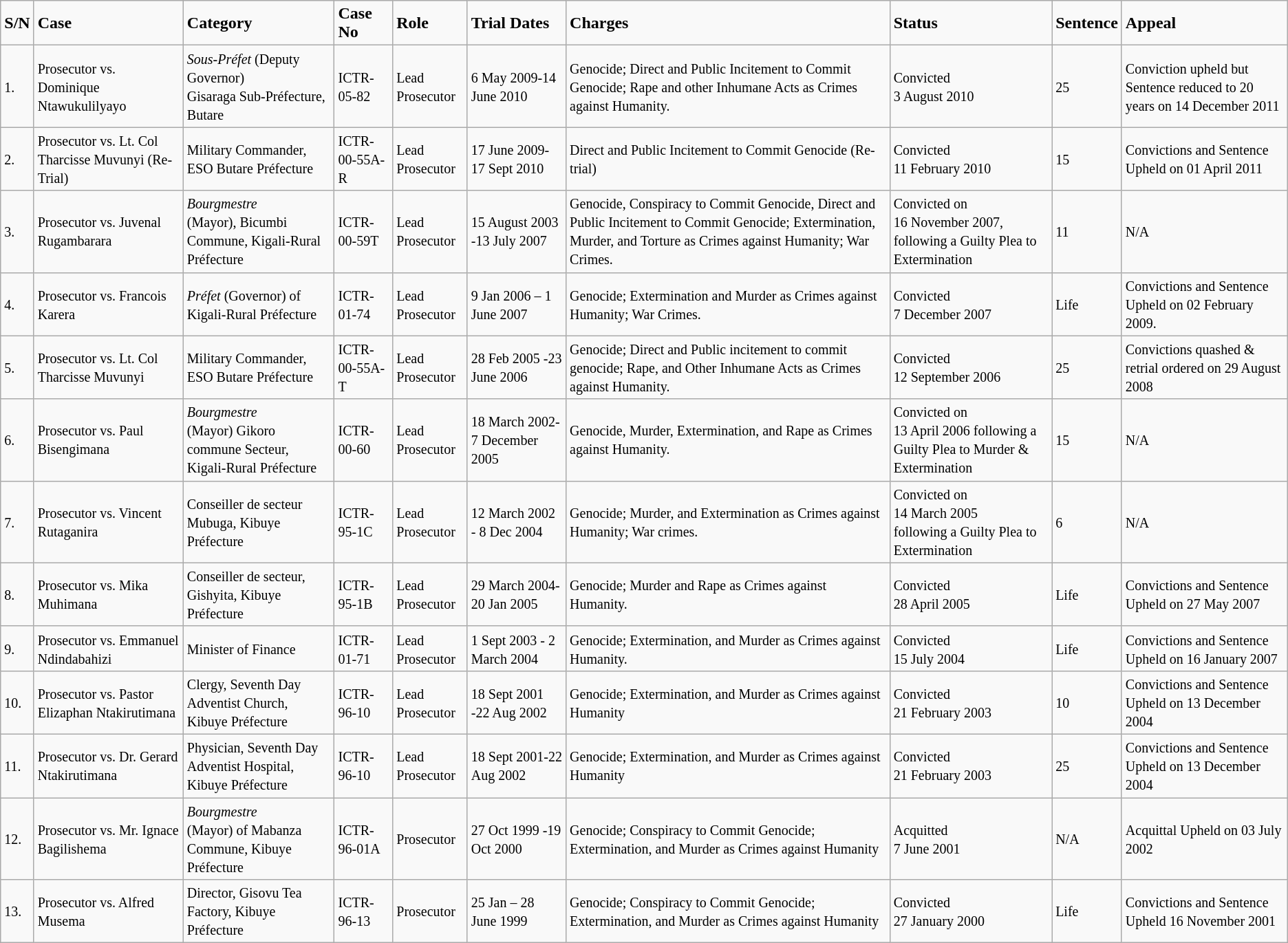<table class="wikitable sortable mw-collapsible">
<tr>
<td><strong>S/N</strong></td>
<td><strong>Case</strong></td>
<td><strong>Category</strong></td>
<td><strong>Case No</strong></td>
<td><strong>Role</strong></td>
<td><strong>Trial Dates</strong></td>
<td><strong>Charges</strong></td>
<td><strong>Status</strong></td>
<td><strong>Sentence</strong></td>
<td><strong>Appeal</strong></td>
</tr>
<tr>
<td><small>1.</small></td>
<td><small>Prosecutor vs. Dominique Ntawukulilyayo</small></td>
<td><small><em>Sous-Préfet</em> (Deputy Governor)</small><br><small>Gisaraga Sub-Préfecture, Butare</small></td>
<td><small>ICTR-05-82</small></td>
<td><small>Lead Prosecutor</small></td>
<td><small>6 May 2009-14 June 2010</small></td>
<td><small>Genocide; Direct and Public Incitement to Commit Genocide; Rape and other Inhumane Acts as Crimes against Humanity.</small></td>
<td><small>Convicted</small><br><small>3 August 2010</small></td>
<td><small>25</small></td>
<td><small>Conviction upheld but Sentence reduced to 20 years on 14 December 2011</small></td>
</tr>
<tr>
<td><small>2.</small></td>
<td><small>Prosecutor vs. Lt. Col Tharcisse Muvunyi (Re-Trial)</small></td>
<td><small>Military Commander, ESO Butare Préfecture</small></td>
<td><small>ICTR-00-55A-R</small></td>
<td><small>Lead Prosecutor</small></td>
<td><small>17 June 2009-17 Sept 2010</small></td>
<td><small>Direct and Public Incitement to Commit Genocide (Re-trial)</small></td>
<td><small>Convicted</small><br><small>11 February 2010</small></td>
<td><small>15</small></td>
<td><small>Convictions and Sentence Upheld on 01 April 2011</small></td>
</tr>
<tr>
<td><small>3.</small></td>
<td><small>Prosecutor vs. Juvenal Rugambarara</small></td>
<td><em><small>Bourgmestre</small></em><br><small>(Mayor), Bicumbi Commune, Kigali-Rural Préfecture</small></td>
<td><small>ICTR-00-59T</small></td>
<td><small>Lead Prosecutor</small></td>
<td><small>15 August 2003 -13 July 2007</small></td>
<td><small>Genocide, Conspiracy to Commit Genocide, Direct and Public Incitement to Commit Genocide; Extermination, Murder, and Torture as Crimes against Humanity; War Crimes.</small></td>
<td><small>Convicted on</small><br><small>16 November 2007, following a Guilty Plea to Extermination</small></td>
<td><small>11</small></td>
<td><small>N/A</small></td>
</tr>
<tr>
<td><small>4.</small></td>
<td><small>Prosecutor vs. Francois Karera</small></td>
<td><small><em>Préfet</em> (Governor) of Kigali-Rural Préfecture</small></td>
<td><small>ICTR-01-74</small></td>
<td><small>Lead Prosecutor</small></td>
<td><small>9 Jan 2006 – 1 June 2007</small></td>
<td><small>Genocide; Extermination and Murder as Crimes against Humanity; War Crimes</small><small>.</small></td>
<td><small>Convicted</small><br><small>7 December 2007</small></td>
<td><small>Life</small></td>
<td><small>Convictions and Sentence Upheld on 02 February 2009</small><small>.</small></td>
</tr>
<tr>
<td><small>5.</small></td>
<td><small>Prosecutor vs. Lt. Col Tharcisse Muvunyi</small></td>
<td><small>Military Commander, ESO Butare Préfecture</small></td>
<td><small>ICTR-00-55A-T</small></td>
<td><small>Lead Prosecutor</small></td>
<td><small>28 Feb 2005 -23 June 2006</small></td>
<td><small>Genocide; Direct and Public incitement to commit genocide; Rape, and Other Inhumane Acts as Crimes against Humanity.</small></td>
<td><small>Convicted</small><br><small>12 September 2006</small></td>
<td><small>25</small></td>
<td><small>Convictions quashed & retrial ordered on 29 August 2008</small></td>
</tr>
<tr>
<td><small>6.</small></td>
<td><small>Prosecutor vs. Paul Bisengimana</small></td>
<td><em><small>Bourgmestre</small></em><br><small>(Mayor) Gikoro commune Secteur, Kigali-Rural Préfecture</small></td>
<td><small>ICTR-00-60</small></td>
<td><small>Lead Prosecutor</small></td>
<td><small>18 March 2002-7 December 2005</small></td>
<td><small>Genocide, Murder, Extermination, and Rape as Crimes against Humanity.</small></td>
<td><small>Convicted on</small><br><small>13 April 2006 following a Guilty Plea to Murder & Extermination</small></td>
<td><small>15</small></td>
<td><small>N/A</small></td>
</tr>
<tr>
<td><small>7.</small></td>
<td><small>Prosecutor vs. Vincent Rutaganira</small></td>
<td><small>Conseiller de secteur Mubuga, Kibuye Préfecture</small></td>
<td><small>ICTR-95-1C</small></td>
<td><small>Lead Prosecutor</small></td>
<td><small>12 March 2002 - 8 Dec 2004</small></td>
<td><small>Genocide; Murder, and Extermination as Crimes against Humanity; War crimes.</small></td>
<td><small>Convicted on</small><br><small>14 March 2005</small><br><small>following a Guilty Plea to Extermination</small></td>
<td><small>6</small></td>
<td><small>N/A</small></td>
</tr>
<tr>
<td><small>8.</small></td>
<td><small>Prosecutor vs. Mika Muhimana</small></td>
<td><small>Conseiller de secteur, Gishyita, Kibuye Préfecture</small></td>
<td><small>ICTR-95-1B</small></td>
<td><small>Lead Prosecutor</small></td>
<td><small>29 March 2004-20 Jan 2005</small></td>
<td><small>Genocide; Murder and Rape as Crimes against Humanity.</small></td>
<td><small>Convicted</small><br><small>28 April 2005</small></td>
<td><small>Life</small></td>
<td><small>Convictions and Sentence Upheld on 27 May 2007</small></td>
</tr>
<tr>
<td><small>9.</small></td>
<td><small>Prosecutor vs. Emmanuel Ndindabahizi</small></td>
<td><small>Minister of Finance</small></td>
<td><small>ICTR-01-71</small></td>
<td><small>Lead Prosecutor</small></td>
<td><small>1 Sept 2003 - 2 March 2004</small></td>
<td><small>Genocide; Extermination, and Murder as Crimes against Humanity.</small></td>
<td><small>Convicted</small><br><small>15 July 2004</small></td>
<td><small>Life</small></td>
<td><small>Convictions and Sentence Upheld on 16 January 2007</small></td>
</tr>
<tr>
<td><small>10.</small></td>
<td><small>Prosecutor vs. Pastor Elizaphan Ntakirutimana</small></td>
<td><small>Clergy, Seventh Day Adventist Church, Kibuye Préfecture</small></td>
<td><small>ICTR-96-10</small></td>
<td><small>Lead Prosecutor</small></td>
<td><small>18 Sept 2001 -22 Aug 2002</small></td>
<td><small>Genocide; Extermination, and Murder as Crimes against Humanity</small></td>
<td><small>Convicted</small><br><small>21 February 2003</small></td>
<td><small>10</small></td>
<td><small>Convictions and Sentence Upheld on 13 December 2004</small></td>
</tr>
<tr>
<td><small>11.</small></td>
<td><small>Prosecutor vs. Dr. Gerard Ntakirutimana</small></td>
<td><small>Physician, Seventh Day Adventist Hospital, Kibuye Préfecture</small></td>
<td><small>ICTR-96-10</small></td>
<td><small>Lead Prosecutor</small></td>
<td><small>18 Sept 2001-22 Aug 2002</small></td>
<td><small>Genocide; Extermination, and Murder as Crimes against Humanity</small></td>
<td><small>Convicted</small><br><small>21 February 2003</small></td>
<td><small>25</small></td>
<td><small>Convictions and Sentence Upheld on 13 December 2004</small></td>
</tr>
<tr>
<td><small>12.</small></td>
<td><small>Prosecutor vs. Mr. Ignace Bagilishema</small></td>
<td><em><small>Bourgmestre  </small></em><br><small>(Mayor) of Mabanza Commune, Kibuye Préfecture</small></td>
<td><small>ICTR-96-01A</small></td>
<td><small>Prosecutor</small></td>
<td><small>27 Oct 1999 -19 Oct 2000</small></td>
<td><small>Genocide; Conspiracy to Commit Genocide; Extermination, and Murder as Crimes against Humanity</small></td>
<td><small>Acquitted</small><br><small>7 June 2001</small></td>
<td><small>N/A</small></td>
<td><small>Acquittal Upheld on 03 July 2002</small></td>
</tr>
<tr>
<td><small>13.</small></td>
<td><small>Prosecutor vs. Alfred Musema</small></td>
<td><small>Director, Gisovu Tea Factory, Kibuye Préfecture</small></td>
<td><small>ICTR-96-13</small></td>
<td><small>Prosecutor</small></td>
<td><small>25 Jan – 28 June 1999</small></td>
<td><small>Genocide; Conspiracy to Commit Genocide; Extermination, and Murder as Crimes against Humanity</small></td>
<td><small>Convicted</small><br><small>27 January 2000</small></td>
<td><small>Life</small></td>
<td><small>Convictions and Sentence Upheld 16 November 2001</small></td>
</tr>
</table>
